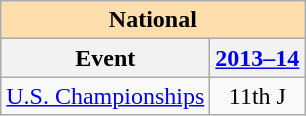<table class="wikitable" style="text-align:center">
<tr>
<th style="background-color: #ffdead; " colspan=2 align=center>National</th>
</tr>
<tr>
<th>Event</th>
<th><a href='#'>2013–14</a></th>
</tr>
<tr>
<td align=left><a href='#'>U.S. Championships</a></td>
<td>11th J</td>
</tr>
</table>
